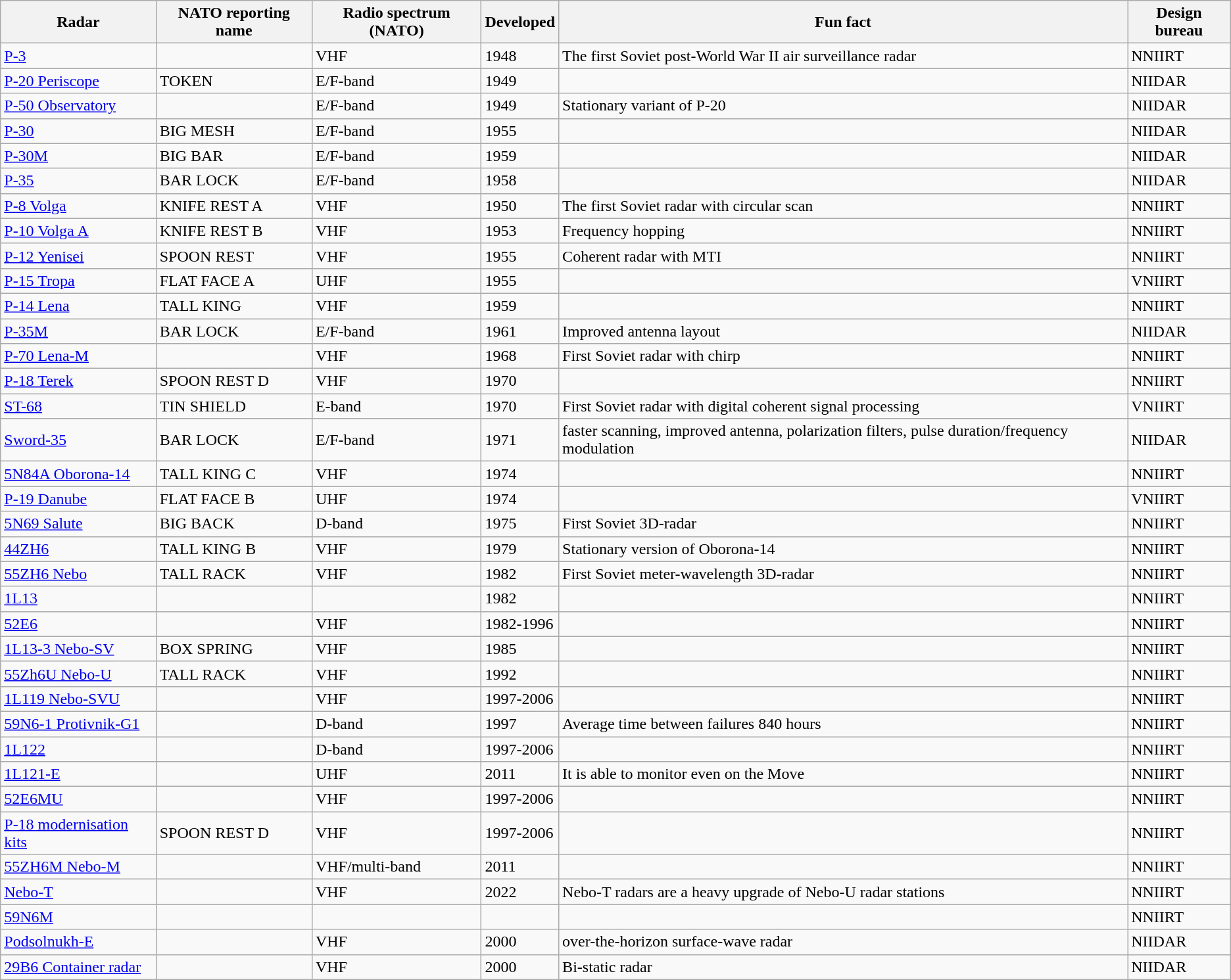<table class="sortable wikitable">
<tr>
<th>Radar</th>
<th>NATO reporting name</th>
<th>Radio spectrum (NATO)</th>
<th>Developed</th>
<th>Fun fact</th>
<th>Design bureau</th>
</tr>
<tr>
<td><a href='#'>P-3</a></td>
<td></td>
<td>VHF</td>
<td>1948</td>
<td>The first Soviet post-World War II air surveillance radar</td>
<td>NNIIRT</td>
</tr>
<tr>
<td><a href='#'>P-20 Periscope</a></td>
<td>TOKEN</td>
<td>E/F-band</td>
<td>1949</td>
<td></td>
<td>NIIDAR</td>
</tr>
<tr>
<td><a href='#'>P-50 Observatory</a></td>
<td></td>
<td>E/F-band</td>
<td>1949</td>
<td>Stationary variant of P-20</td>
<td>NIIDAR</td>
</tr>
<tr>
<td><a href='#'>P-30</a></td>
<td>BIG MESH</td>
<td>E/F-band</td>
<td>1955</td>
<td></td>
<td>NIIDAR</td>
</tr>
<tr>
<td><a href='#'>P-30M</a></td>
<td>BIG BAR</td>
<td>E/F-band</td>
<td>1959</td>
<td></td>
<td>NIIDAR</td>
</tr>
<tr>
<td><a href='#'>P-35</a></td>
<td>BAR LOCK</td>
<td>E/F-band</td>
<td>1958</td>
<td></td>
<td>NIIDAR</td>
</tr>
<tr>
<td><a href='#'>P-8 Volga</a></td>
<td>KNIFE REST A</td>
<td>VHF</td>
<td>1950</td>
<td>The first Soviet radar with circular scan</td>
<td>NNIIRT</td>
</tr>
<tr>
<td><a href='#'>P-10 Volga A</a></td>
<td>KNIFE REST B</td>
<td>VHF</td>
<td>1953</td>
<td>Frequency hopping</td>
<td>NNIIRT</td>
</tr>
<tr>
<td><a href='#'>P-12 Yenisei</a></td>
<td>SPOON REST</td>
<td>VHF</td>
<td>1955</td>
<td>Coherent radar with MTI</td>
<td>NNIIRT</td>
</tr>
<tr>
<td><a href='#'>P-15 Tropa</a></td>
<td>FLAT FACE A</td>
<td>UHF</td>
<td>1955</td>
<td></td>
<td>VNIIRT</td>
</tr>
<tr>
<td><a href='#'>P-14 Lena</a></td>
<td>TALL KING</td>
<td>VHF</td>
<td>1959</td>
<td></td>
<td>NNIIRT</td>
</tr>
<tr>
<td><a href='#'>P-35M</a></td>
<td>BAR LOCK</td>
<td>E/F-band</td>
<td>1961</td>
<td>Improved antenna layout</td>
<td>NIIDAR</td>
</tr>
<tr>
<td><a href='#'>P-70 Lena-M</a></td>
<td></td>
<td>VHF</td>
<td>1968</td>
<td>First Soviet radar with chirp</td>
<td>NNIIRT</td>
</tr>
<tr>
<td><a href='#'>P-18 Terek</a></td>
<td>SPOON REST D</td>
<td>VHF</td>
<td>1970</td>
<td></td>
<td>NNIIRT</td>
</tr>
<tr>
<td><a href='#'>ST-68</a></td>
<td>TIN SHIELD</td>
<td>E-band</td>
<td>1970</td>
<td>First Soviet radar with digital coherent signal processing</td>
<td>VNIIRT</td>
</tr>
<tr>
<td><a href='#'>Sword-35</a></td>
<td>BAR LOCK</td>
<td>E/F-band</td>
<td>1971</td>
<td>faster scanning, improved antenna, polarization filters, pulse duration/frequency modulation</td>
<td>NIIDAR</td>
</tr>
<tr>
<td><a href='#'>5N84A Oborona-14</a></td>
<td>TALL KING C</td>
<td>VHF</td>
<td>1974</td>
<td></td>
<td>NNIIRT</td>
</tr>
<tr>
<td><a href='#'>P-19 Danube</a></td>
<td>FLAT FACE B</td>
<td>UHF</td>
<td>1974</td>
<td></td>
<td>VNIIRT</td>
</tr>
<tr>
<td><a href='#'>5N69 Salute</a></td>
<td>BIG BACK</td>
<td>D-band</td>
<td>1975</td>
<td>First Soviet 3D-radar</td>
<td>NNIIRT</td>
</tr>
<tr>
<td><a href='#'>44ZH6</a></td>
<td>TALL KING B</td>
<td>VHF</td>
<td>1979</td>
<td>Stationary version of Oborona-14</td>
<td>NNIIRT</td>
</tr>
<tr>
<td><a href='#'>55ZH6 Nebo</a></td>
<td>TALL RACK</td>
<td>VHF</td>
<td>1982</td>
<td>First Soviet meter-wavelength 3D-radar</td>
<td>NNIIRT</td>
</tr>
<tr>
<td><a href='#'>1L13</a></td>
<td></td>
<td></td>
<td>1982</td>
<td></td>
<td>NNIIRT</td>
</tr>
<tr>
<td><a href='#'>52E6</a></td>
<td></td>
<td>VHF</td>
<td>1982-1996</td>
<td></td>
<td>NNIIRT</td>
</tr>
<tr>
<td><a href='#'>1L13-3 Nebo-SV</a></td>
<td>BOX SPRING</td>
<td>VHF</td>
<td>1985</td>
<td></td>
<td>NNIIRT</td>
</tr>
<tr>
<td><a href='#'>55Zh6U Nebo-U</a></td>
<td>TALL RACK</td>
<td>VHF</td>
<td>1992</td>
<td></td>
<td>NNIIRT</td>
</tr>
<tr>
<td><a href='#'>1L119 Nebo-SVU</a></td>
<td></td>
<td>VHF</td>
<td>1997-2006</td>
<td></td>
<td>NNIIRT</td>
</tr>
<tr>
<td><a href='#'>59N6-1 Protivnik-G1</a></td>
<td></td>
<td>D-band</td>
<td>1997</td>
<td>Average time between failures 840 hours</td>
<td>NNIIRT</td>
</tr>
<tr>
<td><a href='#'>1L122</a></td>
<td></td>
<td>D-band</td>
<td>1997-2006</td>
<td></td>
<td>NNIIRT</td>
</tr>
<tr>
<td><a href='#'>1L121-E</a></td>
<td></td>
<td>UHF</td>
<td>2011</td>
<td>It is able to monitor even on the Move</td>
<td>NNIIRT</td>
</tr>
<tr>
<td><a href='#'>52E6MU</a></td>
<td></td>
<td>VHF</td>
<td>1997-2006</td>
<td></td>
<td>NNIIRT</td>
</tr>
<tr>
<td><a href='#'>P-18 modernisation kits</a></td>
<td>SPOON REST D</td>
<td>VHF</td>
<td>1997-2006</td>
<td></td>
<td>NNIIRT</td>
</tr>
<tr>
<td><a href='#'>55ZH6M Nebo-M</a></td>
<td></td>
<td>VHF/multi-band</td>
<td>2011</td>
<td></td>
<td>NNIIRT</td>
</tr>
<tr>
<td><a href='#'>Nebo-T</a></td>
<td></td>
<td>VHF</td>
<td>2022</td>
<td>Nebo-T radars are a heavy upgrade of Nebo-U radar stations</td>
<td>NNIIRT</td>
</tr>
<tr>
<td><a href='#'>59N6M</a></td>
<td></td>
<td></td>
<td></td>
<td></td>
<td>NNIIRT</td>
</tr>
<tr>
<td><a href='#'>Podsolnukh-E</a></td>
<td></td>
<td>VHF</td>
<td>2000</td>
<td>over-the-horizon surface-wave radar</td>
<td>NIIDAR</td>
</tr>
<tr>
<td><a href='#'>29B6 Container radar</a></td>
<td></td>
<td>VHF</td>
<td>2000</td>
<td>Bi-static radar</td>
<td>NIIDAR</td>
</tr>
</table>
